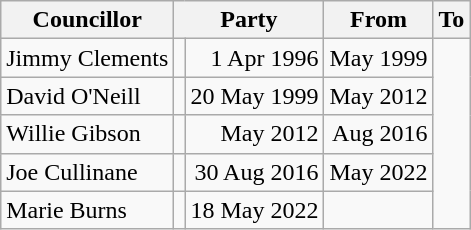<table class=wikitable>
<tr>
<th>Councillor</th>
<th colspan=2>Party</th>
<th>From</th>
<th>To</th>
</tr>
<tr>
<td>Jimmy Clements</td>
<td></td>
<td align=right>1 Apr 1996</td>
<td align=right>May 1999</td>
</tr>
<tr>
<td>David O'Neill</td>
<td></td>
<td align=right>20 May 1999</td>
<td align=right>May 2012</td>
</tr>
<tr>
<td>Willie Gibson</td>
<td></td>
<td align=right>May 2012</td>
<td align="right">Aug 2016</td>
</tr>
<tr>
<td>Joe Cullinane</td>
<td></td>
<td align=right>30 Aug 2016</td>
<td align=right>May 2022</td>
</tr>
<tr>
<td>Marie Burns</td>
<td></td>
<td align=right>18 May 2022</td>
<td align=right></td>
</tr>
</table>
